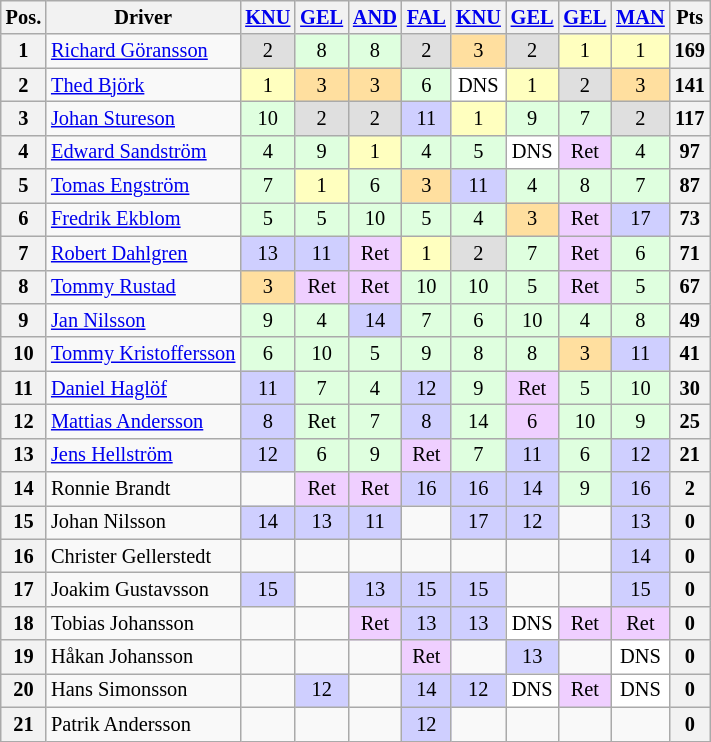<table class="wikitable" style="font-size:85%; text-align:center">
<tr valign="top">
<th valign="middle">Pos.</th>
<th valign="middle">Driver</th>
<th colspan="1"><a href='#'>KNU</a><br></th>
<th colspan="1"><a href='#'>GEL</a><br></th>
<th colspan="1"><a href='#'>AND</a><br></th>
<th colspan="1"><a href='#'>FAL</a><br></th>
<th colspan="1"><a href='#'>KNU</a><br></th>
<th colspan="1"><a href='#'>GEL</a><br></th>
<th colspan="1"><a href='#'>GEL</a><br></th>
<th colspan="1"><a href='#'>MAN</a><br></th>
<th valign="middle">Pts</th>
</tr>
<tr>
<th>1</th>
<td align="left"> <a href='#'>Richard Göransson</a></td>
<td style="background:#DFDFDF;">2</td>
<td style="background:#DFFFDF;">8</td>
<td style="background:#DFFFDF;">8</td>
<td style="background:#DFDFDF;">2</td>
<td style="background:#FFDF9F;">3</td>
<td style="background:#DFDFDF;">2</td>
<td style="background:#FFFFBF;">1</td>
<td style="background:#FFFFBF;">1</td>
<th>169</th>
</tr>
<tr>
<th>2</th>
<td align="left"> <a href='#'>Thed Björk</a></td>
<td style="background:#FFFFBF;">1</td>
<td style="background:#FFDF9F;">3</td>
<td style="background:#FFDF9F;">3</td>
<td style="background:#DFFFDF;">6</td>
<td style="background:#FFFFFF;">DNS</td>
<td style="background:#FFFFBF;">1</td>
<td style="background:#DFDFDF;">2</td>
<td style="background:#FFDF9F;">3</td>
<th>141</th>
</tr>
<tr>
<th>3</th>
<td align="left"> <a href='#'>Johan Stureson</a></td>
<td style="background:#DFFFDF;">10</td>
<td style="background:#DFDFDF;">2</td>
<td style="background:#DFDFDF;">2</td>
<td style="background:#CFCFFF;">11</td>
<td style="background:#FFFFBF;">1</td>
<td style="background:#DFFFDF;">9</td>
<td style="background:#DFFFDF;">7</td>
<td style="background:#DFDFDF;">2</td>
<th>117</th>
</tr>
<tr>
<th>4</th>
<td align="left"> <a href='#'>Edward Sandström</a></td>
<td style="background:#DFFFDF;">4</td>
<td style="background:#DFFFDF;">9</td>
<td style="background:#FFFFBF;">1</td>
<td style="background:#DFFFDF;">4</td>
<td style="background:#DFFFDF;">5</td>
<td style="background:#FFFFFF;">DNS</td>
<td style="background:#EFCFFF;">Ret</td>
<td style="background:#DFFFDF;">4</td>
<th>97</th>
</tr>
<tr>
<th>5</th>
<td align="left"> <a href='#'>Tomas Engström</a></td>
<td style="background:#DFFFDF;">7</td>
<td style="background:#FFFFBF;">1</td>
<td style="background:#DFFFDF;">6</td>
<td style="background:#FFDF9F;">3</td>
<td style="background:#CFCFFF;">11</td>
<td style="background:#DFFFDF;">4</td>
<td style="background:#DFFFDF;">8</td>
<td style="background:#DFFFDF;">7</td>
<th>87</th>
</tr>
<tr>
<th>6</th>
<td align="left"> <a href='#'>Fredrik Ekblom</a></td>
<td style="background:#DFFFDF;">5</td>
<td style="background:#DFFFDF;">5</td>
<td style="background:#DFFFDF;">10</td>
<td style="background:#DFFFDF;">5</td>
<td style="background:#DFFFDF;">4</td>
<td style="background:#FFDF9F;">3</td>
<td style="background:#EFCFFF;">Ret</td>
<td style="background:#CFCFFF;">17</td>
<th>73</th>
</tr>
<tr>
<th>7</th>
<td align="left"> <a href='#'>Robert Dahlgren</a></td>
<td style="background:#CFCFFF;">13</td>
<td style="background:#CFCFFF;">11</td>
<td style="background:#EFCFFF;">Ret</td>
<td style="background:#FFFFBF;">1</td>
<td style="background:#DFDFDF;">2</td>
<td style="background:#DFFFDF;">7</td>
<td style="background:#EFCFFF;">Ret</td>
<td style="background:#DFFFDF;">6</td>
<th>71</th>
</tr>
<tr>
<th>8</th>
<td align="left"> <a href='#'>Tommy Rustad</a></td>
<td style="background:#FFDF9F;">3</td>
<td style="background:#EFCFFF;">Ret</td>
<td style="background:#EFCFFF;">Ret</td>
<td style="background:#DFFFDF;">10</td>
<td style="background:#DFFFDF;">10</td>
<td style="background:#DFFFDF;">5</td>
<td style="background:#EFCFFF;">Ret</td>
<td style="background:#DFFFDF;">5</td>
<th>67</th>
</tr>
<tr>
<th>9</th>
<td align="left"> <a href='#'>Jan Nilsson</a></td>
<td style="background:#DFFFDF;">9</td>
<td style="background:#DFFFDF;">4</td>
<td style="background:#CFCFFF;">14</td>
<td style="background:#DFFFDF;">7</td>
<td style="background:#DFFFDF;">6</td>
<td style="background:#DFFFDF;">10</td>
<td style="background:#DFFFDF;">4</td>
<td style="background:#DFFFDF;">8</td>
<th>49</th>
</tr>
<tr>
<th>10</th>
<td align="left"> <a href='#'>Tommy Kristoffersson</a></td>
<td style="background:#DFFFDF;">6</td>
<td style="background:#DFFFDF;">10</td>
<td style="background:#DFFFDF;">5</td>
<td style="background:#DFFFDF;">9</td>
<td style="background:#DFFFDF;">8</td>
<td style="background:#DFFFDF;">8</td>
<td style="background:#FFDF9F;">3</td>
<td style="background:#CFCFFF;">11</td>
<th>41</th>
</tr>
<tr>
<th>11</th>
<td align="left"> <a href='#'>Daniel Haglöf</a></td>
<td style="background:#CFCFFF;">11</td>
<td style="background:#DFFFDF;">7</td>
<td style="background:#DFFFDF;">4</td>
<td style="background:#CFCFFF;">12</td>
<td style="background:#DFFFDF;">9</td>
<td style="background:#EFCFFF;">Ret</td>
<td style="background:#DFFFDF;">5</td>
<td style="background:#DFFFDF;">10</td>
<th>30</th>
</tr>
<tr>
<th>12</th>
<td align="left"> <a href='#'>Mattias Andersson</a></td>
<td style="background:#CFCFFF;">8</td>
<td style="background:#DFFFDF;">Ret</td>
<td style="background:#DFFFDF;">7</td>
<td style="background:#CFCFFF;">8</td>
<td style="background:#DFFFDF;">14</td>
<td style="background:#EFCFFF;">6</td>
<td style="background:#DFFFDF;">10</td>
<td style="background:#DFFFDF;">9</td>
<th>25</th>
</tr>
<tr>
<th>13</th>
<td align="left"> <a href='#'>Jens Hellström</a></td>
<td style="background:#CFCFFF;">12</td>
<td style="background:#DFFFDF;">6</td>
<td style="background:#DFFFDF;">9</td>
<td style="background:#EFCFFF;">Ret</td>
<td style="background:#DFFFDF;">7</td>
<td style="background:#CFCFFF;">11</td>
<td style="background:#DFFFDF;">6</td>
<td style="background:#CFCFFF;">12</td>
<th>21</th>
</tr>
<tr>
<th>14</th>
<td align="left"> Ronnie Brandt</td>
<td></td>
<td style="background:#EFCFFF;">Ret</td>
<td style="background:#EFCFFF;">Ret</td>
<td style="background:#CFCFFF;">16</td>
<td style="background:#CFCFFF;">16</td>
<td style="background:#CFCFFF;">14</td>
<td style="background:#DFFFDF;">9</td>
<td style="background:#CFCFFF;">16</td>
<th>2</th>
</tr>
<tr>
<th>15</th>
<td align="left"> Johan Nilsson</td>
<td style="background:#CFCFFF;">14</td>
<td style="background:#CFCFFF;">13</td>
<td style="background:#CFCFFF;">11</td>
<td></td>
<td style="background:#CFCFFF;">17</td>
<td style="background:#CFCFFF;">12</td>
<td></td>
<td style="background:#CFCFFF;">13</td>
<th>0</th>
</tr>
<tr>
<th>16</th>
<td align="left"> Christer Gellerstedt</td>
<td></td>
<td></td>
<td></td>
<td></td>
<td></td>
<td></td>
<td></td>
<td style="background:#CFCFFF;">14</td>
<th>0</th>
</tr>
<tr>
<th>17</th>
<td align="left"> Joakim Gustavsson</td>
<td style="background:#CFCFFF;">15</td>
<td></td>
<td style="background:#CFCFFF;">13</td>
<td style="background:#CFCFFF;">15</td>
<td style="background:#CFCFFF;">15</td>
<td></td>
<td></td>
<td style="background:#CFCFFF;">15</td>
<th>0</th>
</tr>
<tr>
<th>18</th>
<td align="left"> Tobias Johansson</td>
<td></td>
<td></td>
<td style="background:#EFCFFF;">Ret</td>
<td style="background:#CFCFFF;">13</td>
<td style="background:#CFCFFF;">13</td>
<td style="background:#FFFFFF;">DNS</td>
<td style="background:#EFCFFF;">Ret</td>
<td style="background:#EFCFFF;">Ret</td>
<th>0</th>
</tr>
<tr>
<th>19</th>
<td align="left"> Håkan Johansson</td>
<td></td>
<td></td>
<td></td>
<td style="background:#EFCFFF;">Ret</td>
<td></td>
<td style="background:#CFCFFF;">13</td>
<td></td>
<td style="background:#FFFFFF;">DNS</td>
<th>0</th>
</tr>
<tr>
<th>20</th>
<td align="left"> Hans Simonsson</td>
<td></td>
<td style="background:#CFCFFF;">12</td>
<td></td>
<td style="background:#CFCFFF;">14</td>
<td style="background:#CFCFFF;">12</td>
<td style="background:#FFFFFF;">DNS</td>
<td style="background:#EFCFFF;">Ret</td>
<td style="background:#FFFFFF;">DNS</td>
<th>0</th>
</tr>
<tr>
<th>21</th>
<td align="left"> Patrik Andersson</td>
<td></td>
<td></td>
<td></td>
<td style="background:#CFCFFF;">12</td>
<td></td>
<td></td>
<td></td>
<td></td>
<th>0</th>
</tr>
</table>
